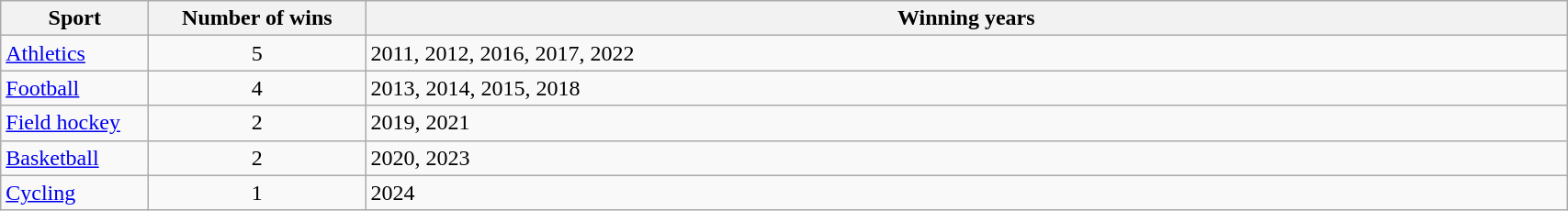<table class="wikitable sortable"  style="width:90%">
<tr>
<th width=100>Sport</th>
<th width=150>Number of wins</th>
<th class="unsortable">Winning years</th>
</tr>
<tr>
<td><a href='#'>Athletics</a></td>
<td style="text-align:center;">5</td>
<td>2011, 2012, 2016, 2017, 2022</td>
</tr>
<tr>
<td><a href='#'>Football</a></td>
<td style="text-align:center;">4</td>
<td>2013, 2014, 2015, 2018</td>
</tr>
<tr>
<td><a href='#'>Field hockey</a></td>
<td style="text-align:center;">2</td>
<td>2019, 2021</td>
</tr>
<tr>
<td><a href='#'>Basketball</a></td>
<td style="text-align:center;">2</td>
<td>2020, 2023</td>
</tr>
<tr>
<td><a href='#'>Cycling</a></td>
<td style="text-align:center;">1</td>
<td>2024</td>
</tr>
</table>
